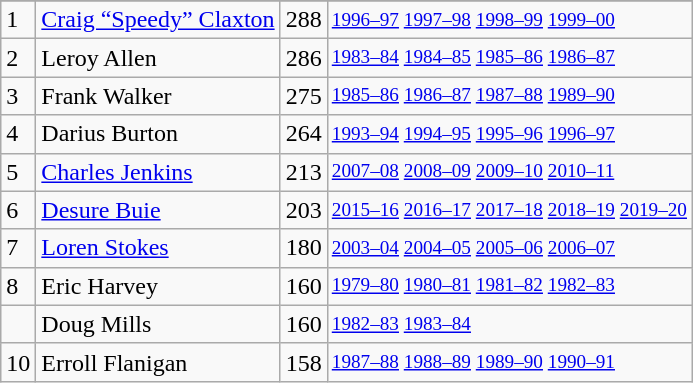<table class="wikitable">
<tr>
</tr>
<tr>
<td>1</td>
<td><a href='#'>Craig “Speedy” Claxton</a></td>
<td>288</td>
<td style="font-size:80%;"><a href='#'>1996–97</a> <a href='#'>1997–98</a> <a href='#'>1998–99</a> <a href='#'>1999–00</a></td>
</tr>
<tr>
<td>2</td>
<td>Leroy Allen</td>
<td>286</td>
<td style="font-size:80%;"><a href='#'>1983–84</a> <a href='#'>1984–85</a> <a href='#'>1985–86</a> <a href='#'>1986–87</a></td>
</tr>
<tr>
<td>3</td>
<td>Frank Walker</td>
<td>275</td>
<td style="font-size:80%;"><a href='#'>1985–86</a> <a href='#'>1986–87</a> <a href='#'>1987–88</a> <a href='#'>1989–90</a></td>
</tr>
<tr>
<td>4</td>
<td>Darius Burton</td>
<td>264</td>
<td style="font-size:80%;"><a href='#'>1993–94</a> <a href='#'>1994–95</a> <a href='#'>1995–96</a> <a href='#'>1996–97</a></td>
</tr>
<tr>
<td>5</td>
<td><a href='#'>Charles Jenkins</a></td>
<td>213</td>
<td style="font-size:80%;"><a href='#'>2007–08</a> <a href='#'>2008–09</a> <a href='#'>2009–10</a> <a href='#'>2010–11</a></td>
</tr>
<tr>
<td>6</td>
<td><a href='#'>Desure Buie</a></td>
<td>203</td>
<td style="font-size:80%;"><a href='#'>2015–16</a> <a href='#'>2016–17</a> <a href='#'>2017–18</a> <a href='#'>2018–19</a> <a href='#'>2019–20</a></td>
</tr>
<tr>
<td>7</td>
<td><a href='#'>Loren Stokes</a></td>
<td>180</td>
<td style="font-size:80%;"><a href='#'>2003–04</a> <a href='#'>2004–05</a> <a href='#'>2005–06</a> <a href='#'>2006–07</a></td>
</tr>
<tr>
<td>8</td>
<td>Eric Harvey</td>
<td>160</td>
<td style="font-size:80%;"><a href='#'>1979–80</a> <a href='#'>1980–81</a> <a href='#'>1981–82</a> <a href='#'>1982–83</a></td>
</tr>
<tr>
<td></td>
<td>Doug Mills</td>
<td>160</td>
<td style="font-size:80%;"><a href='#'>1982–83</a> <a href='#'>1983–84</a></td>
</tr>
<tr>
<td>10</td>
<td>Erroll Flanigan</td>
<td>158</td>
<td style="font-size:80%;"><a href='#'>1987–88</a> <a href='#'>1988–89</a> <a href='#'>1989–90</a> <a href='#'>1990–91</a></td>
</tr>
</table>
